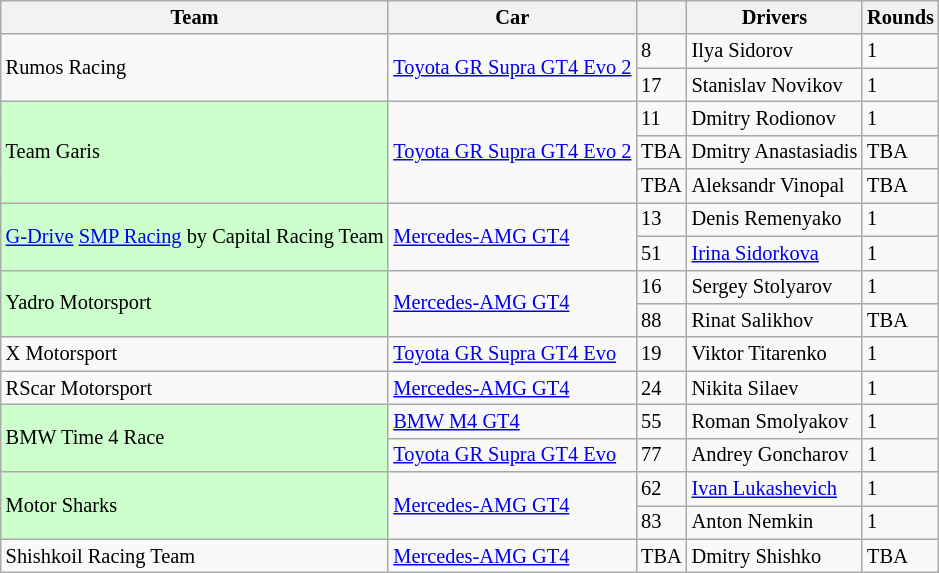<table class="wikitable" style="font-size: 85%">
<tr>
<th>Team</th>
<th>Car</th>
<th></th>
<th>Drivers</th>
<th>Rounds</th>
</tr>
<tr>
<td rowspan=2> Rumos Racing</td>
<td rowspan=2><a href='#'>Toyota GR Supra GT4 Evo 2</a></td>
<td>8</td>
<td> Ilya Sidorov</td>
<td>1</td>
</tr>
<tr>
<td>17</td>
<td> Stanislav Novikov</td>
<td>1</td>
</tr>
<tr>
<td rowspan=3 style="background:#ccffcc;"> Team Garis</td>
<td rowspan=3><a href='#'>Toyota GR Supra GT4 Evo 2</a></td>
<td>11</td>
<td> Dmitry Rodionov</td>
<td>1</td>
</tr>
<tr>
<td>TBA</td>
<td> Dmitry Anastasiadis</td>
<td>TBA</td>
</tr>
<tr>
<td>TBA</td>
<td> Aleksandr Vinopal</td>
<td>TBA</td>
</tr>
<tr>
<td rowspan=2 style="background:#ccffcc;"> <a href='#'>G-Drive</a> <a href='#'>SMP Racing</a> by Capital Racing Team</td>
<td rowspan=2><a href='#'>Mercedes-AMG GT4</a></td>
<td>13</td>
<td> Denis Remenyako</td>
<td>1</td>
</tr>
<tr>
<td>51</td>
<td> <a href='#'>Irina Sidorkova</a></td>
<td>1</td>
</tr>
<tr>
<td rowspan=2 style="background:#ccffcc;"> Yadro Motorsport</td>
<td rowspan=2><a href='#'>Mercedes-AMG GT4</a></td>
<td>16</td>
<td> Sergey Stolyarov</td>
<td>1</td>
</tr>
<tr>
<td>88</td>
<td> Rinat Salikhov</td>
<td>TBA</td>
</tr>
<tr>
<td> X Motorsport</td>
<td><a href='#'>Toyota GR Supra GT4 Evo</a></td>
<td>19</td>
<td> Viktor Titarenko</td>
<td>1</td>
</tr>
<tr>
<td> RScar Motorsport</td>
<td><a href='#'>Mercedes-AMG GT4</a></td>
<td>24</td>
<td> Nikita Silaev</td>
<td>1</td>
</tr>
<tr>
<td rowspan=2 style="background:#ccffcc;"> BMW Time 4 Race</td>
<td><a href='#'>BMW M4 GT4</a></td>
<td>55</td>
<td> Roman Smolyakov</td>
<td>1</td>
</tr>
<tr>
<td><a href='#'>Toyota GR Supra GT4 Evo</a></td>
<td>77</td>
<td> Andrey Goncharov</td>
<td>1</td>
</tr>
<tr>
<td rowspan=2 style="background:#ccffcc;"> Motor Sharks</td>
<td rowspan=2><a href='#'>Mercedes-AMG GT4</a></td>
<td>62</td>
<td> <a href='#'>Ivan Lukashevich</a></td>
<td>1</td>
</tr>
<tr>
<td>83</td>
<td> Anton Nemkin</td>
<td>1</td>
</tr>
<tr>
<td> Shishkoil Racing Team</td>
<td><a href='#'>Mercedes-AMG GT4</a></td>
<td>TBA</td>
<td> Dmitry Shishko</td>
<td>TBA</td>
</tr>
</table>
